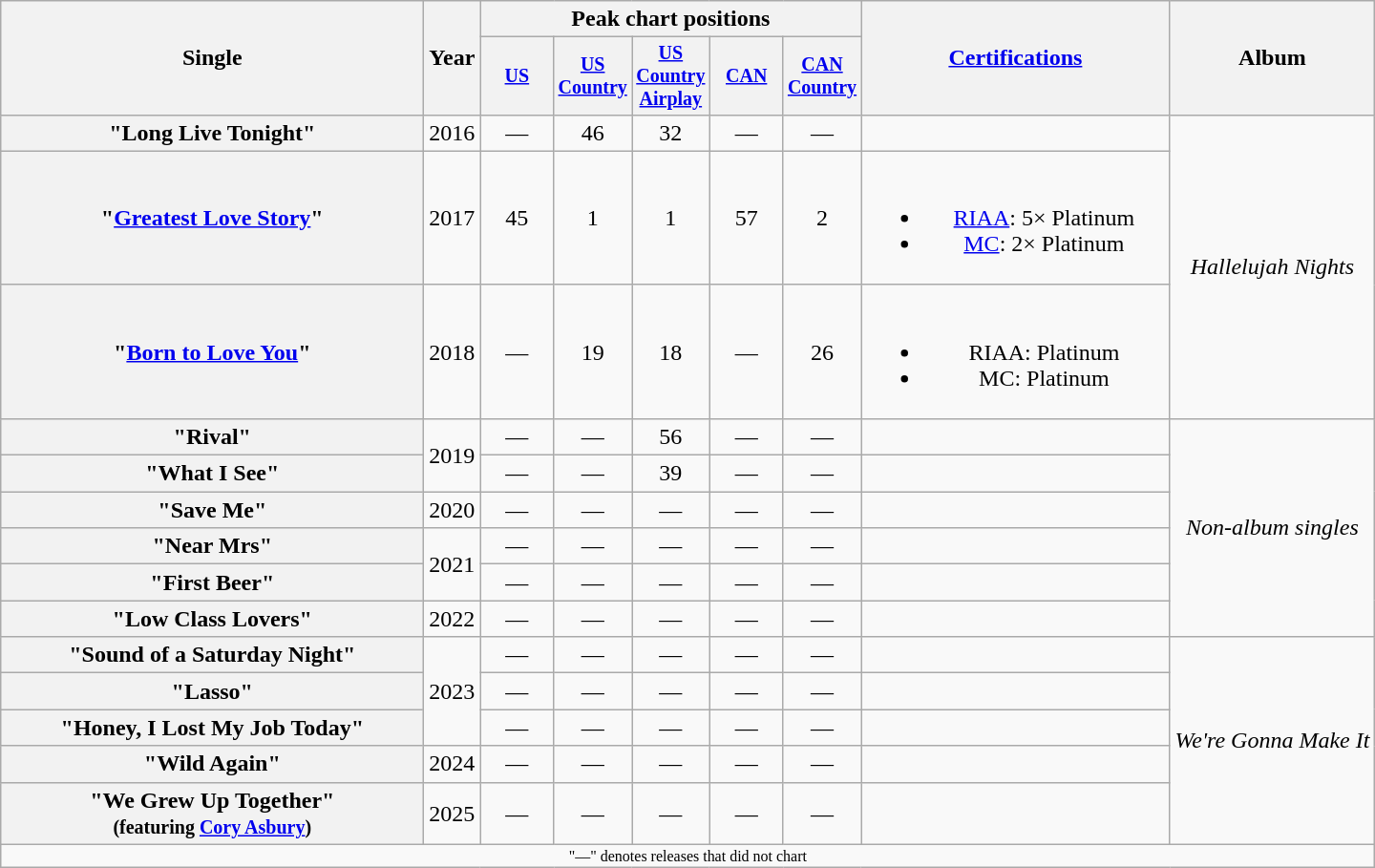<table class="wikitable plainrowheaders" style="text-align:center;">
<tr>
<th scope="col" rowspan="2" style="width:18em;">Single</th>
<th rowspan="2">Year</th>
<th scope="col" colspan="5">Peak chart positions</th>
<th scope="col" rowspan="2" style="width:13em;"><a href='#'>Certifications</a></th>
<th rowspan="2">Album</th>
</tr>
<tr style="font-size:smaller;">
<th style="width:45px;"><a href='#'>US</a><br></th>
<th style="width:45px;"><a href='#'>US Country</a><br></th>
<th style="width:45px;"><a href='#'>US Country Airplay</a><br></th>
<th style="width:45px;"><a href='#'>CAN</a><br></th>
<th style="width:45px;"><a href='#'>CAN Country</a><br></th>
</tr>
<tr>
<th scope="row">"Long Live Tonight"</th>
<td>2016</td>
<td>—</td>
<td>46</td>
<td>32</td>
<td>—</td>
<td>—</td>
<td></td>
<td rowspan="3"><em>Hallelujah Nights</em></td>
</tr>
<tr>
<th scope="row">"<a href='#'>Greatest Love Story</a>"</th>
<td>2017</td>
<td>45</td>
<td>1</td>
<td>1</td>
<td>57</td>
<td>2</td>
<td><br><ul><li><a href='#'>RIAA</a>: 5× Platinum</li><li><a href='#'>MC</a>: 2× Platinum</li></ul></td>
</tr>
<tr>
<th scope="row">"<a href='#'>Born to Love You</a>"</th>
<td>2018</td>
<td>—</td>
<td>19</td>
<td>18</td>
<td>—</td>
<td>26</td>
<td><br><ul><li>RIAA: Platinum</li><li>MC: Platinum</li></ul></td>
</tr>
<tr>
<th scope="row">"Rival"</th>
<td rowspan="2">2019</td>
<td>—</td>
<td>—</td>
<td>56</td>
<td>—</td>
<td>—</td>
<td></td>
<td rowspan="6"><em>Non-album singles</em></td>
</tr>
<tr>
<th scope="row">"What I See"</th>
<td>—</td>
<td>—</td>
<td>39</td>
<td>—</td>
<td>—</td>
<td></td>
</tr>
<tr>
<th scope="row">"Save Me"</th>
<td>2020</td>
<td>—</td>
<td>—</td>
<td>—</td>
<td>—</td>
<td>—</td>
<td></td>
</tr>
<tr>
<th scope="row">"Near Mrs"</th>
<td rowspan="2">2021</td>
<td>—</td>
<td>—</td>
<td>—</td>
<td>—</td>
<td>—</td>
<td></td>
</tr>
<tr>
<th scope="row">"First Beer"</th>
<td>—</td>
<td>—</td>
<td>—</td>
<td>—</td>
<td>—</td>
<td></td>
</tr>
<tr>
<th scope="row">"Low Class Lovers"</th>
<td>2022</td>
<td>—</td>
<td>—</td>
<td>—</td>
<td>—</td>
<td>—</td>
</tr>
<tr>
<th scope="row">"Sound of a Saturday Night"</th>
<td rowspan="3">2023</td>
<td>—</td>
<td>—</td>
<td>—</td>
<td>—</td>
<td>—</td>
<td></td>
<td rowspan="5"><em>We're Gonna Make It</em></td>
</tr>
<tr>
<th scope="row">"Lasso"</th>
<td>—</td>
<td>—</td>
<td>—</td>
<td>—</td>
<td>—</td>
<td></td>
</tr>
<tr>
<th scope="row">"Honey, I Lost My Job Today"</th>
<td>—</td>
<td>—</td>
<td>—</td>
<td>—</td>
<td>—</td>
<td></td>
</tr>
<tr>
<th scope="row">"Wild Again"</th>
<td>2024</td>
<td>—</td>
<td>—</td>
<td>—</td>
<td>—</td>
<td>—</td>
<td></td>
</tr>
<tr>
<th scope="row">"We Grew Up Together"<br><small>(featuring <a href='#'>Cory Asbury</a>)</small></th>
<td>2025</td>
<td>—</td>
<td>—</td>
<td>—</td>
<td>—</td>
<td>—</td>
<td></td>
</tr>
<tr>
<td colspan="9" style="font-size:8pt">"—" denotes releases that did not chart</td>
</tr>
</table>
